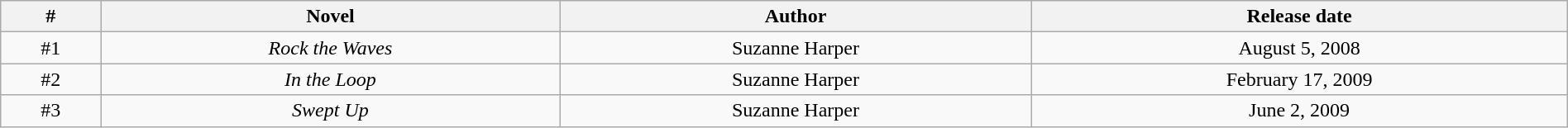<table class="wikitable sortable" width="100%" border="1" style="font-size: 100%; text-align:center">
<tr>
<th>#</th>
<th>Novel</th>
<th>Author</th>
<th>Release date</th>
</tr>
<tr>
<td>#1</td>
<td><em>Rock the Waves</em></td>
<td>Suzanne Harper</td>
<td>August 5, 2008</td>
</tr>
<tr>
<td>#2</td>
<td><em>In the Loop</em></td>
<td>Suzanne Harper</td>
<td>February 17, 2009</td>
</tr>
<tr>
<td>#3</td>
<td><em>Swept Up</em></td>
<td>Suzanne Harper</td>
<td>June 2, 2009</td>
</tr>
</table>
